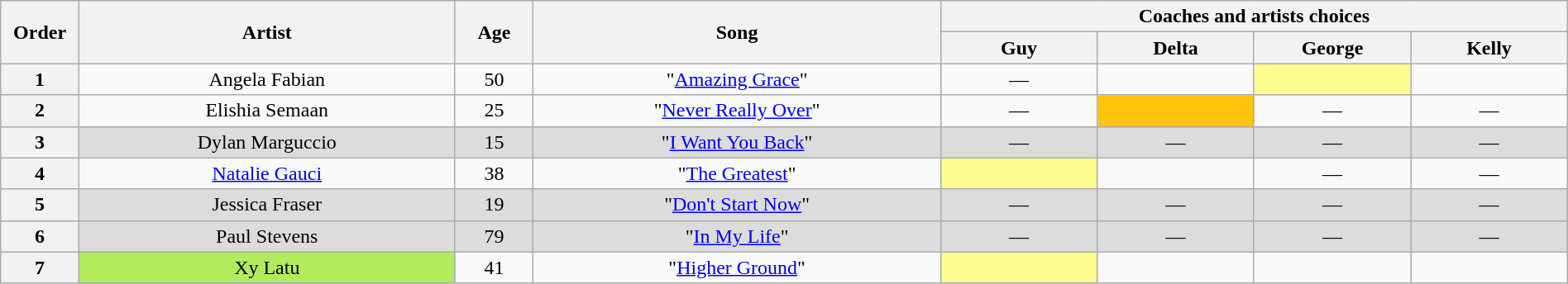<table class="wikitable" style="text-align:center; width:100%;">
<tr>
<th scope="col" rowspan="2" style="width:05%;">Order</th>
<th scope="col" rowspan="2" style="width:24%;">Artist</th>
<th scope="col" rowspan="2" style="width:05%;">Age</th>
<th scope="col" rowspan="2" style="width:26%;">Song</th>
<th colspan="4" style="width:40%;">Coaches and artists choices</th>
</tr>
<tr>
<th style="width:10%;">Guy</th>
<th style="width:10%;">Delta</th>
<th style="width:10%;">George</th>
<th style="width:10%;">Kelly</th>
</tr>
<tr>
<th>1</th>
<td>Angela Fabian</td>
<td>50</td>
<td>"<a href='#'>Amazing Grace</a>"</td>
<td>—</td>
<td> <strong></strong> </td>
<td style="background-color:#FDFC8F;"> <strong></strong> </td>
<td> <strong></strong> </td>
</tr>
<tr>
<th>2</th>
<td>Elishia Semaan</td>
<td>25</td>
<td>"<a href='#'>Never Really Over</a>"</td>
<td>—</td>
<td style="background-color:#FFC40C;"> <strong></strong> </td>
<td>—</td>
<td>—</td>
</tr>
<tr>
<th>3</th>
<td style="background-color:#DCDCDC;">Dylan Marguccio</td>
<td style="background-color:#DCDCDC;">15</td>
<td style="background-color:#DCDCDC;">"<a href='#'>I Want You Back</a>"</td>
<td style="background-color:#DCDCDC;">—</td>
<td style="background-color:#DCDCDC;">—</td>
<td style="background-color:#DCDCDC;">—</td>
<td style="background-color:#DCDCDC;">—</td>
</tr>
<tr>
<th>4</th>
<td><a href='#'>Natalie Gauci</a></td>
<td>38</td>
<td>"<a href='#'>The Greatest</a>"</td>
<td style="background-color:#FDFC8F;"> <strong></strong> </td>
<td> <strong></strong> </td>
<td>—</td>
<td>—</td>
</tr>
<tr>
<th>5</th>
<td style="background-color:#DCDCDC;">Jessica Fraser</td>
<td style="background-color:#DCDCDC;">19</td>
<td style="background-color:#DCDCDC;">"<a href='#'>Don't Start Now</a>"</td>
<td style="background-color:#DCDCDC;">—</td>
<td style="background-color:#DCDCDC;">—</td>
<td style="background-color:#DCDCDC;">—</td>
<td style="background-color:#DCDCDC;">—</td>
</tr>
<tr>
<th>6</th>
<td style="background-color:#DCDCDC;">Paul Stevens</td>
<td style="background-color:#DCDCDC;">79</td>
<td style="background-color:#DCDCDC;">"<a href='#'>In My Life</a>"</td>
<td style="background-color:#DCDCDC;">—</td>
<td style="background-color:#DCDCDC;">—</td>
<td style="background-color:#DCDCDC;">—</td>
<td style="background-color:#DCDCDC;">—</td>
</tr>
<tr>
<th>7</th>
<td style="background-color:#B2EC5D;">Xy Latu</td>
<td>41</td>
<td>"<a href='#'>Higher Ground</a>"</td>
<td style="background-color:#FDFC8F;"> <strong></strong> </td>
<td> <strong></strong> </td>
<td> <strong></strong> </td>
<td> <strong></strong> </td>
</tr>
</table>
